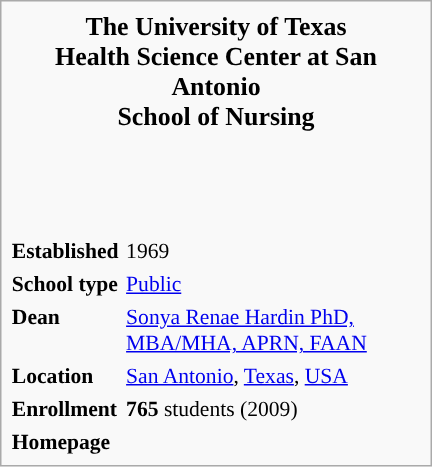<table class="infobox" style="width:20em; font-size:90%; clear:right;" cellspacing="3">
<tr>
<td colspan="2" style="text-align: center; font-size: larger;"><strong>The University of Texas<br>Health Science Center at San Antonio<br>School of Nursing</strong></td>
</tr>
<tr>
<td colspan="2" style="padding: 1em 0; text-align: center;"></td>
</tr>
<tr style="vertical-align: top;">
</tr>
<tr>
<td colspan="2" style="padding: 1em 0; text-align: center;"></td>
</tr>
<tr style="vertical-align: top;">
<td><strong>Established</strong></td>
<td style="padding-right: 1em;">1969</td>
</tr>
<tr style="vertical-align: top;">
<td><strong>School type</strong></td>
<td style="padding-right: 1em;"><a href='#'>Public</a></td>
</tr>
<tr style="vertical-align: top;">
<td><strong>Dean</strong></td>
<td style="padding-right: 1em;"><a href='#'>Sonya Renae Hardin PhD, MBA/MHA, APRN, FAAN</a></td>
</tr>
<tr style="vertical-align: top;">
<td><strong>Location</strong></td>
<td style="padding-right: 1em;"><a href='#'>San Antonio</a>, <a href='#'>Texas</a>, <a href='#'>USA</a> <br> </td>
</tr>
<tr style="vertical-align: top;">
<td><strong>Enrollment</strong></td>
<td style="padding-right: 1em;"><strong>765</strong> students (2009)</td>
</tr>
<tr style="vertical-align: top;">
<td><strong>Homepage</strong></td>
<td style="padding-right: 1em;"></td>
</tr>
</table>
